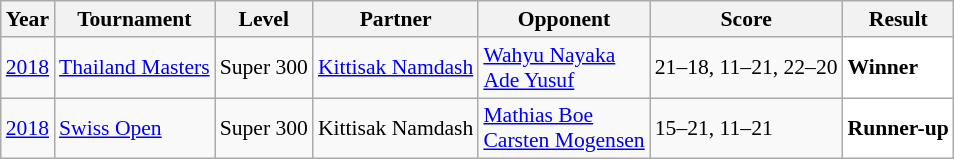<table class="sortable wikitable" style="font-size: 90%;">
<tr>
<th>Year</th>
<th>Tournament</th>
<th>Level</th>
<th>Partner</th>
<th>Opponent</th>
<th>Score</th>
<th>Result</th>
</tr>
<tr>
<td align="center"><a href='#'>2018</a></td>
<td align="left"><a href='#'>Thailand Masters</a></td>
<td align="left">Super 300</td>
<td align="left"> <a href='#'>Kittisak Namdash</a></td>
<td align="left"> <a href='#'>Wahyu Nayaka</a><br> <a href='#'>Ade Yusuf</a></td>
<td align="left">21–18, 11–21, 22–20</td>
<td style="text-align:left; background:white"> <strong>Winner</strong></td>
</tr>
<tr>
<td align="center"><a href='#'>2018</a></td>
<td align="left"><a href='#'>Swiss Open</a></td>
<td align="left">Super 300</td>
<td align="left"> Kittisak Namdash</td>
<td align="left"> <a href='#'>Mathias Boe</a><br> <a href='#'>Carsten Mogensen</a></td>
<td align="left">15–21, 11–21</td>
<td style="text-align:left; background:white"> <strong>Runner-up</strong></td>
</tr>
</table>
